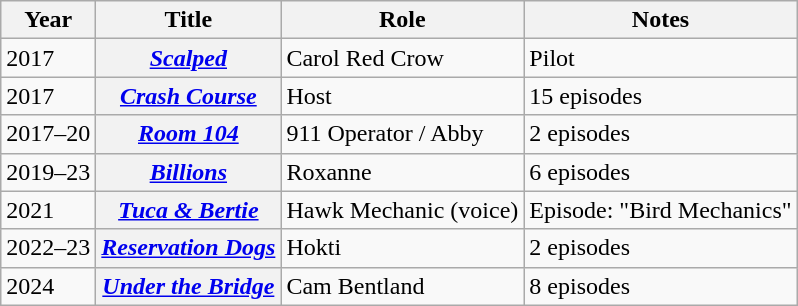<table class="wikitable sortable plainrowheaders">
<tr>
<th scope="col">Year</th>
<th scope="col">Title</th>
<th scope="col">Role</th>
<th scope="col" class="unsortable">Notes</th>
</tr>
<tr>
<td>2017</td>
<th scope="row"><em><a href='#'>Scalped</a></em></th>
<td>Carol Red Crow</td>
<td>Pilot</td>
</tr>
<tr>
<td>2017</td>
<th scope="row"><em><a href='#'>Crash Course</a></em></th>
<td>Host</td>
<td>15 episodes</td>
</tr>
<tr>
<td>2017–20</td>
<th scope="row"><em><a href='#'>Room 104</a></em></th>
<td>911 Operator / Abby</td>
<td>2 episodes</td>
</tr>
<tr>
<td>2019–23</td>
<th scope="row"><em><a href='#'>Billions</a></em></th>
<td>Roxanne</td>
<td>6 episodes</td>
</tr>
<tr>
<td>2021</td>
<th scope="row"><em><a href='#'>Tuca & Bertie</a></em></th>
<td>Hawk Mechanic (voice)</td>
<td>Episode: "Bird Mechanics"</td>
</tr>
<tr>
<td>2022–23</td>
<th scope="row"><em><a href='#'>Reservation Dogs</a></em></th>
<td>Hokti</td>
<td>2 episodes</td>
</tr>
<tr>
<td>2024</td>
<th scope="row"><em><a href='#'>Under the Bridge</a></em></th>
<td>Cam Bentland</td>
<td>8 episodes</td>
</tr>
</table>
